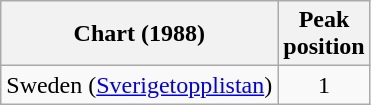<table class="wikitable">
<tr>
<th>Chart (1988)</th>
<th>Peak<br>position</th>
</tr>
<tr>
<td>Sweden (<a href='#'>Sverigetopplistan</a>)</td>
<td align="center">1</td>
</tr>
</table>
